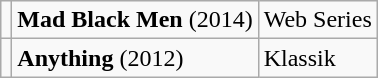<table class="creditList creditByType wikitable">
<tr>
<td></td>
<td><strong>Mad Black Men</strong> (2014)</td>
<td>Web Series</td>
</tr>
<tr>
<td></td>
<td><strong>Anything</strong> (2012)</td>
<td>Klassik</td>
</tr>
</table>
